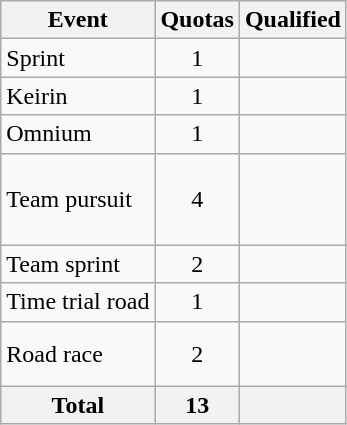<table class="wikitable">
<tr>
<th>Event</th>
<th>Quotas</th>
<th>Qualified</th>
</tr>
<tr>
<td>Sprint</td>
<td style="text-align:center;">1</td>
<td></td>
</tr>
<tr>
<td>Keirin</td>
<td style="text-align:center;">1</td>
<td></td>
</tr>
<tr>
<td>Omnium</td>
<td style="text-align:center;">1</td>
<td></td>
</tr>
<tr>
<td>Team pursuit</td>
<td style="text-align:center;">4</td>
<td><br><br><br></td>
</tr>
<tr>
<td>Team sprint</td>
<td style="text-align:center;">2</td>
<td><br></td>
</tr>
<tr>
<td>Time trial road</td>
<td style="text-align:center;">1</td>
<td></td>
</tr>
<tr>
<td>Road race</td>
<td style="text-align:center;">2</td>
<td><br><br></td>
</tr>
<tr>
<th>Total</th>
<th>13</th>
<th></th>
</tr>
</table>
